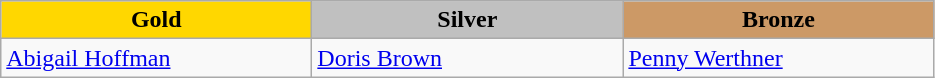<table class="wikitable" style="text-align:left">
<tr align="center">
<td width=200 bgcolor=gold><strong>Gold</strong></td>
<td width=200 bgcolor=silver><strong>Silver</strong></td>
<td width=200 bgcolor=CC9966><strong>Bronze</strong></td>
</tr>
<tr>
<td><a href='#'>Abigail Hoffman</a><br><em></em></td>
<td><a href='#'>Doris Brown</a><br><em></em></td>
<td><a href='#'>Penny Werthner</a><br><em></em></td>
</tr>
</table>
